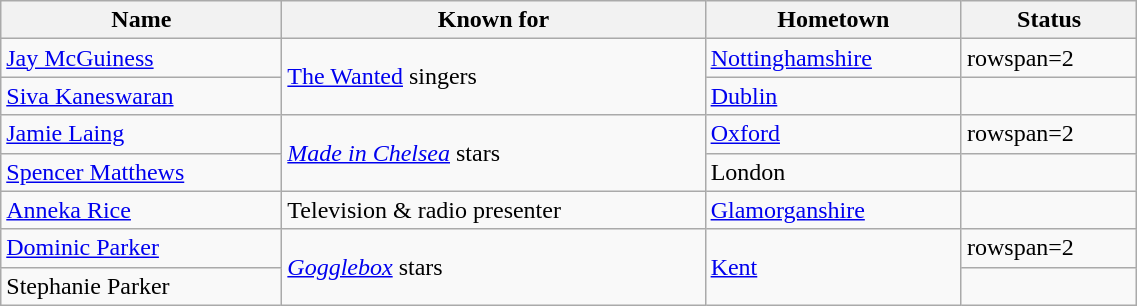<table class="wikitable sortable" width=60%>
<tr>
<th>Name</th>
<th>Known for</th>
<th>Hometown</th>
<th>Status</th>
</tr>
<tr>
<td><a href='#'>Jay McGuiness</a></td>
<td rowspan="2"><a href='#'>The Wanted</a> singers</td>
<td><a href='#'>Nottinghamshire</a></td>
<td>rowspan=2 </td>
</tr>
<tr>
<td><a href='#'>Siva Kaneswaran</a></td>
<td><a href='#'>Dublin</a></td>
</tr>
<tr>
<td><a href='#'>Jamie Laing</a></td>
<td rowspan="2"><em><a href='#'>Made in Chelsea</a></em> stars</td>
<td><a href='#'>Oxford</a></td>
<td>rowspan=2 </td>
</tr>
<tr>
<td><a href='#'>Spencer Matthews</a></td>
<td>London</td>
</tr>
<tr>
<td><a href='#'>Anneka Rice</a></td>
<td>Television & radio presenter</td>
<td><a href='#'>Glamorganshire</a></td>
<td></td>
</tr>
<tr>
<td><a href='#'>Dominic Parker</a></td>
<td rowspan="2"><em><a href='#'>Gogglebox</a></em> stars</td>
<td rowspan="2"><a href='#'>Kent</a></td>
<td>rowspan=2 </td>
</tr>
<tr>
<td>Stephanie Parker</td>
</tr>
</table>
